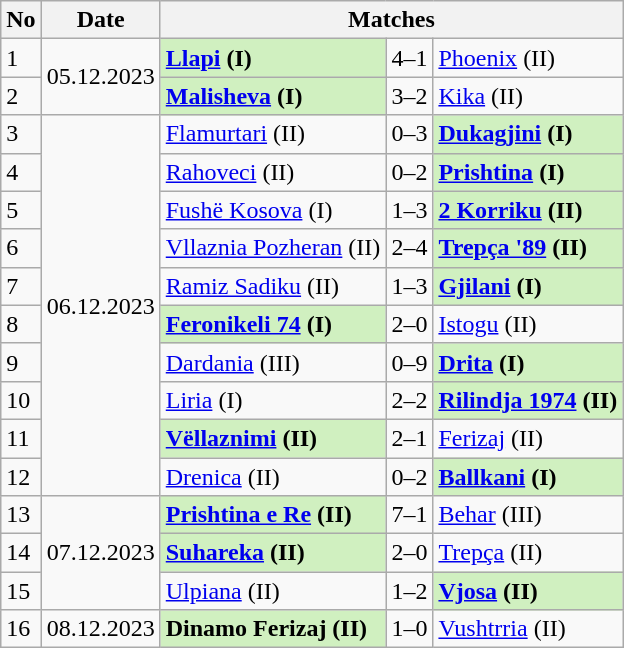<table class="wikitable">
<tr>
<th>No</th>
<th>Date</th>
<th colspan="3">Matches</th>
</tr>
<tr>
<td>1</td>
<td rowspan="2">05.12.2023</td>
<td style="background:#d0f0c0;"><strong><a href='#'>Llapi</a> (I)</strong></td>
<td align="center">4–1</td>
<td><a href='#'>Phoenix</a> (II)</td>
</tr>
<tr>
<td>2</td>
<td style="background:#d0f0c0;"><strong><a href='#'>Malisheva</a> (I)</strong></td>
<td align="center">3–2</td>
<td><a href='#'>Kika</a> (II)</td>
</tr>
<tr>
<td>3</td>
<td rowspan="10">06.12.2023</td>
<td><a href='#'>Flamurtari</a> (II)</td>
<td align="center">0–3</td>
<td style="background:#d0f0c0;"><strong><a href='#'>Dukagjini</a> (I)</strong></td>
</tr>
<tr>
<td>4</td>
<td><a href='#'>Rahoveci</a> (II)</td>
<td align="center">0–2</td>
<td style="background:#d0f0c0;"><strong><a href='#'>Prishtina</a> (I)</strong></td>
</tr>
<tr>
<td>5</td>
<td><a href='#'>Fushë Kosova</a> (I)</td>
<td align="center">1–3</td>
<td style="background:#d0f0c0;"><strong><a href='#'>2 Korriku</a> (II)</strong></td>
</tr>
<tr>
<td>6</td>
<td><a href='#'>Vllaznia Pozheran</a> (II)</td>
<td align="center">2–4</td>
<td style="background:#d0f0c0;"><strong><a href='#'>Trepça '89</a> (II)</strong></td>
</tr>
<tr>
<td>7</td>
<td><a href='#'>Ramiz Sadiku</a> (II)</td>
<td align="center">1–3</td>
<td style="background:#d0f0c0;"><strong><a href='#'>Gjilani</a> (I)</strong></td>
</tr>
<tr>
<td>8</td>
<td style="background:#d0f0c0;"><strong><a href='#'>Feronikeli 74</a> (I)</strong></td>
<td align="center">2–0</td>
<td><a href='#'>Istogu</a> (II)</td>
</tr>
<tr>
<td>9</td>
<td><a href='#'>Dardania</a> (III)</td>
<td align="center">0–9</td>
<td style="background:#d0f0c0;"><strong><a href='#'>Drita</a> (I)</strong></td>
</tr>
<tr>
<td>10</td>
<td><a href='#'>Liria</a> (I)</td>
<td align="center">2–2 </td>
<td style="background:#d0f0c0;"><strong><a href='#'>Rilindja 1974</a> (II)</strong></td>
</tr>
<tr>
<td>11</td>
<td style="background:#d0f0c0;"><strong><a href='#'>Vëllaznimi</a> (II)</strong></td>
<td align="center">2–1</td>
<td><a href='#'>Ferizaj</a> (II)</td>
</tr>
<tr>
<td>12</td>
<td><a href='#'>Drenica</a> (II)</td>
<td align="center">0–2</td>
<td style="background:#d0f0c0;"><strong><a href='#'>Ballkani</a> (I)</strong></td>
</tr>
<tr>
<td>13</td>
<td rowspan="3">07.12.2023</td>
<td style="background:#d0f0c0;"><strong><a href='#'>Prishtina e Re</a> (II)</strong></td>
<td align="center">7–1</td>
<td><a href='#'>Behar</a> (III)</td>
</tr>
<tr>
<td>14</td>
<td style="background:#d0f0c0;"><strong><a href='#'>Suhareka</a> (II)</strong></td>
<td align="center">2–0</td>
<td><a href='#'>Trepça</a> (II)</td>
</tr>
<tr>
<td>15</td>
<td><a href='#'>Ulpiana</a> (II)</td>
<td align="center">1–2</td>
<td style="background:#d0f0c0;"><strong><a href='#'>Vjosa</a> (II)</strong></td>
</tr>
<tr>
<td>16</td>
<td>08.12.2023</td>
<td style="background:#d0f0c0;"><strong>Dinamo Ferizaj (II)</strong></td>
<td align="center">1–0</td>
<td><a href='#'>Vushtrria</a> (II)</td>
</tr>
</table>
